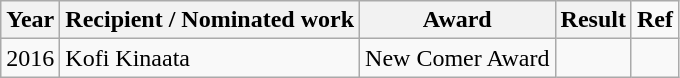<table class="wikitable">
<tr>
<th>Year</th>
<th>Recipient / Nominated work</th>
<th>Award</th>
<th>Result</th>
<td><strong>Ref</strong></td>
</tr>
<tr>
<td>2016</td>
<td>Kofi Kinaata</td>
<td>New Comer Award</td>
<td></td>
<td></td>
</tr>
</table>
